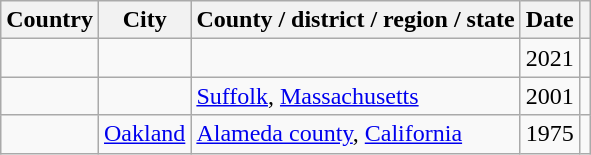<table class="wikitable">
<tr>
<th>Country</th>
<th>City</th>
<th>County / district / region / state</th>
<th>Date</th>
<th></th>
</tr>
<tr>
<td></td>
<td></td>
<td></td>
<td>2021</td>
<td></td>
</tr>
<tr>
<td></td>
<td></td>
<td> <a href='#'>Suffolk</a>, <a href='#'>Massachusetts</a></td>
<td>2001</td>
<td></td>
</tr>
<tr>
<td></td>
<td> <a href='#'>Oakland</a></td>
<td> <a href='#'>Alameda county</a>, <a href='#'>California</a></td>
<td>1975</td>
<td></td>
</tr>
</table>
